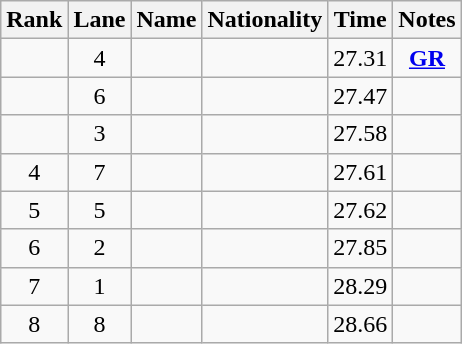<table class="wikitable sortable" style="text-align:center">
<tr>
<th>Rank</th>
<th>Lane</th>
<th>Name</th>
<th>Nationality</th>
<th>Time</th>
<th>Notes</th>
</tr>
<tr>
<td></td>
<td>4</td>
<td align=left></td>
<td align=left></td>
<td>27.31</td>
<td><strong><a href='#'>GR</a></strong></td>
</tr>
<tr>
<td></td>
<td>6</td>
<td align=left></td>
<td align=left></td>
<td>27.47</td>
<td></td>
</tr>
<tr>
<td></td>
<td>3</td>
<td align=left></td>
<td align=left></td>
<td>27.58</td>
<td></td>
</tr>
<tr>
<td>4</td>
<td>7</td>
<td align=left></td>
<td align=left></td>
<td>27.61</td>
<td></td>
</tr>
<tr>
<td>5</td>
<td>5</td>
<td align=left></td>
<td align=left></td>
<td>27.62</td>
<td></td>
</tr>
<tr>
<td>6</td>
<td>2</td>
<td align=left></td>
<td align=left></td>
<td>27.85</td>
<td></td>
</tr>
<tr>
<td>7</td>
<td>1</td>
<td align=left></td>
<td align=left></td>
<td>28.29</td>
<td></td>
</tr>
<tr>
<td>8</td>
<td>8</td>
<td align=left></td>
<td align=left></td>
<td>28.66</td>
<td></td>
</tr>
</table>
